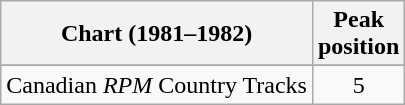<table class="wikitable sortable">
<tr>
<th align="left">Chart (1981–1982)</th>
<th align="center">Peak<br>position</th>
</tr>
<tr>
</tr>
<tr>
<td align="left">Canadian <em>RPM</em> Country Tracks</td>
<td align="center">5</td>
</tr>
</table>
